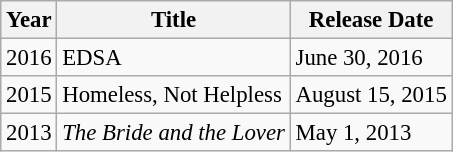<table class="wikitable" style="font-size:95%;">
<tr>
<th>Year</th>
<th>Title</th>
<th>Release Date</th>
</tr>
<tr>
<td>2016</td>
<td>EDSA</td>
<td>June 30, 2016</td>
</tr>
<tr>
<td>2015</td>
<td>Homeless, Not Helpless</td>
<td>August 15, 2015</td>
</tr>
<tr>
<td>2013</td>
<td><em>The Bride and the Lover</em></td>
<td>May 1, 2013</td>
</tr>
</table>
